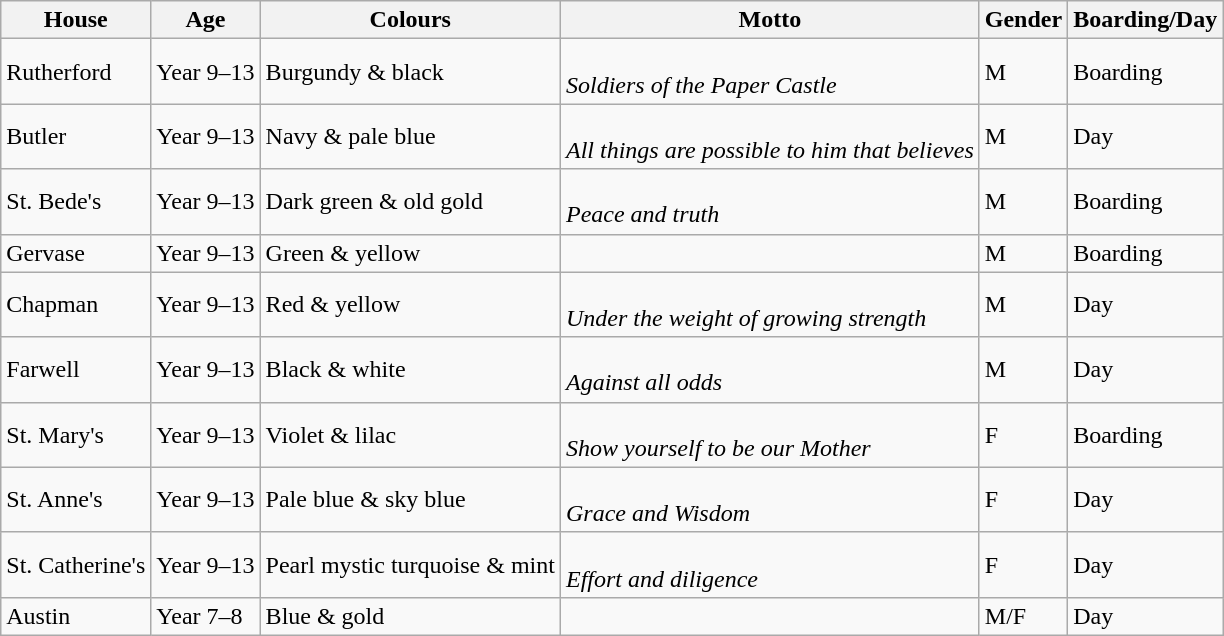<table class="wikitable">
<tr>
<th>House</th>
<th>Age</th>
<th>Colours</th>
<th>Motto</th>
<th>Gender</th>
<th>Boarding/Day</th>
</tr>
<tr>
<td>Rutherford</td>
<td>Year 9–13</td>
<td>Burgundy & black</td>
<td><br><em>Soldiers of the Paper Castle</em></td>
<td>M</td>
<td>Boarding</td>
</tr>
<tr>
<td>Butler</td>
<td>Year 9–13</td>
<td>Navy & pale blue</td>
<td><br><em>All things are possible to him that believes</em></td>
<td>M</td>
<td>Day</td>
</tr>
<tr>
<td>St. Bede's</td>
<td>Year 9–13</td>
<td>Dark green & old gold</td>
<td><br><em>Peace and truth</em></td>
<td>M</td>
<td>Boarding</td>
</tr>
<tr>
<td>Gervase</td>
<td>Year 9–13</td>
<td>Green & yellow</td>
<td><br></td>
<td>M</td>
<td>Boarding</td>
</tr>
<tr>
<td>Chapman</td>
<td>Year 9–13</td>
<td>Red & yellow</td>
<td><br><em>Under the weight of growing strength</em></td>
<td>M</td>
<td>Day</td>
</tr>
<tr>
<td>Farwell</td>
<td>Year 9–13</td>
<td>Black & white</td>
<td><br><em>Against all odds</em></td>
<td>M</td>
<td>Day</td>
</tr>
<tr>
<td>St. Mary's</td>
<td>Year 9–13</td>
<td>Violet & lilac</td>
<td><br><em>Show yourself to be our Mother</em></td>
<td>F</td>
<td>Boarding</td>
</tr>
<tr>
<td>St. Anne's</td>
<td>Year 9–13</td>
<td>Pale blue & sky blue</td>
<td><br><em>Grace and Wisdom</em></td>
<td>F</td>
<td>Day</td>
</tr>
<tr>
<td>St. Catherine's</td>
<td>Year 9–13</td>
<td>Pearl mystic turquoise & mint</td>
<td><br><em>Effort and diligence</em></td>
<td>F</td>
<td>Day</td>
</tr>
<tr>
<td>Austin</td>
<td>Year 7–8</td>
<td>Blue & gold</td>
<td><br></td>
<td>M/F</td>
<td>Day</td>
</tr>
</table>
